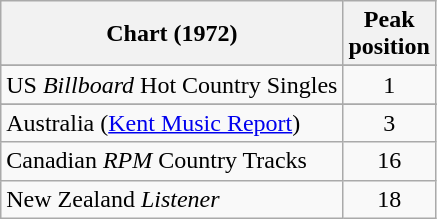<table class="wikitable sortable">
<tr>
<th>Chart (1972)</th>
<th>Peak<br>position</th>
</tr>
<tr>
</tr>
<tr>
<td>US <em>Billboard</em> Hot Country Singles</td>
<td align="center">1</td>
</tr>
<tr>
</tr>
<tr>
<td>Australia (<a href='#'>Kent Music Report</a>)</td>
<td align="center">3</td>
</tr>
<tr>
<td>Canadian <em>RPM</em> Country Tracks</td>
<td align="center">16</td>
</tr>
<tr>
<td>New Zealand <em>Listener</em></td>
<td align="center">18</td>
</tr>
</table>
